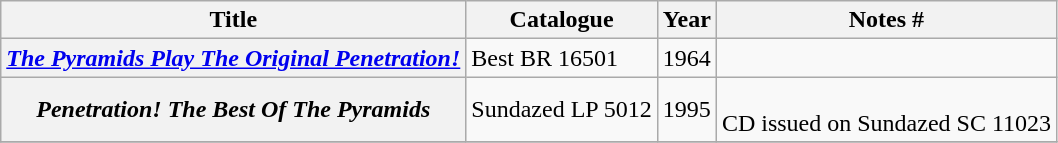<table class="wikitable plainrowheaders sortable">
<tr>
<th scope="col" class="unsortable">Title</th>
<th scope="col">Catalogue</th>
<th scope="col">Year</th>
<th scope="col" class="unsortable">Notes #</th>
</tr>
<tr>
<th scope="row"><em><a href='#'>The Pyramids Play The Original Penetration!</a></em></th>
<td>Best BR 16501</td>
<td>1964</td>
<td></td>
</tr>
<tr>
<th scope="row"><em>Penetration! The Best Of The Pyramids</em></th>
<td>Sundazed LP 5012</td>
<td>1995</td>
<td> <br>CD issued on Sundazed SC 11023</td>
</tr>
<tr>
</tr>
</table>
